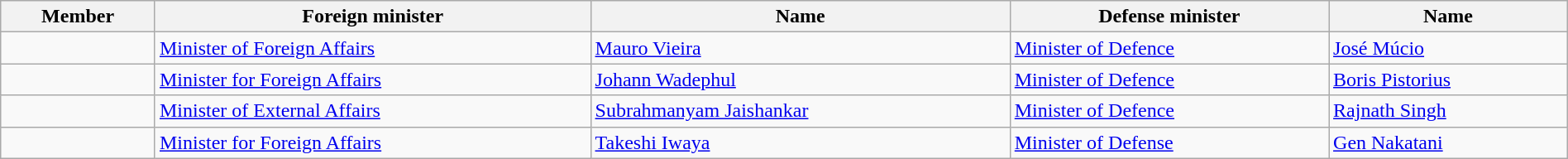<table class="wikitable" style="width:100%;">
<tr>
<th>Member</th>
<th>Foreign minister</th>
<th>Name</th>
<th>Defense minister</th>
<th>Name</th>
</tr>
<tr>
<td></td>
<td><a href='#'>Minister of Foreign Affairs</a></td>
<td><a href='#'>Mauro Vieira</a></td>
<td><a href='#'>Minister of Defence</a></td>
<td><a href='#'>José Múcio</a></td>
</tr>
<tr>
<td></td>
<td><a href='#'>Minister for Foreign Affairs</a></td>
<td><a href='#'>Johann Wadephul</a></td>
<td><a href='#'>Minister of Defence</a></td>
<td><a href='#'>Boris Pistorius</a></td>
</tr>
<tr>
<td></td>
<td><a href='#'>Minister of External Affairs</a></td>
<td><a href='#'>Subrahmanyam Jaishankar</a></td>
<td><a href='#'>Minister of Defence</a></td>
<td><a href='#'>Rajnath Singh</a></td>
</tr>
<tr>
<td></td>
<td><a href='#'>Minister for Foreign Affairs</a></td>
<td><a href='#'>Takeshi Iwaya</a></td>
<td><a href='#'>Minister of Defense</a></td>
<td><a href='#'>Gen Nakatani</a></td>
</tr>
</table>
